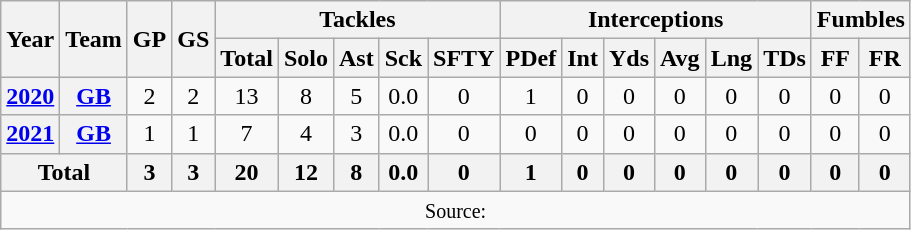<table class="wikitable" style="text-align: center;">
<tr>
<th rowspan=2>Year</th>
<th rowspan=2>Team</th>
<th rowspan=2>GP</th>
<th rowspan=2>GS</th>
<th colspan=5>Tackles</th>
<th colspan=6>Interceptions</th>
<th colspan=2>Fumbles</th>
</tr>
<tr>
<th>Total</th>
<th>Solo</th>
<th>Ast</th>
<th>Sck</th>
<th>SFTY</th>
<th>PDef</th>
<th>Int</th>
<th>Yds</th>
<th>Avg</th>
<th>Lng</th>
<th>TDs</th>
<th>FF</th>
<th>FR</th>
</tr>
<tr>
<th><a href='#'>2020</a></th>
<th><a href='#'>GB</a></th>
<td>2</td>
<td>2</td>
<td>13</td>
<td>8</td>
<td>5</td>
<td>0.0</td>
<td>0</td>
<td>1</td>
<td>0</td>
<td>0</td>
<td>0</td>
<td>0</td>
<td>0</td>
<td>0</td>
<td>0</td>
</tr>
<tr>
<th><a href='#'>2021</a></th>
<th><a href='#'>GB</a></th>
<td>1</td>
<td>1</td>
<td>7</td>
<td>4</td>
<td>3</td>
<td>0.0</td>
<td>0</td>
<td>0</td>
<td>0</td>
<td>0</td>
<td>0</td>
<td>0</td>
<td>0</td>
<td>0</td>
<td>0</td>
</tr>
<tr>
<th colspan="2">Total</th>
<th>3</th>
<th>3</th>
<th>20</th>
<th>12</th>
<th>8</th>
<th>0.0</th>
<th>0</th>
<th>1</th>
<th>0</th>
<th>0</th>
<th>0</th>
<th>0</th>
<th>0</th>
<th>0</th>
<th>0</th>
</tr>
<tr>
<td colspan="17"><small>Source: </small></td>
</tr>
</table>
